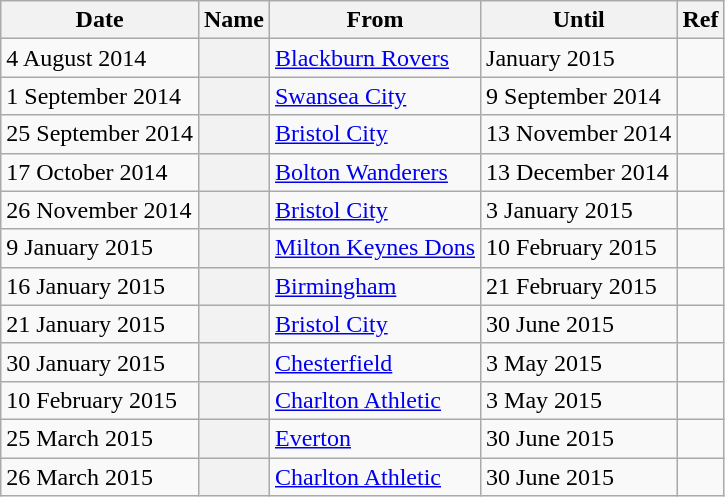<table class="wikitable sortable plainrowheaders">
<tr>
<th scope=col>Date</th>
<th scope=col>Name</th>
<th scope=col>From</th>
<th scope=col>Until</th>
<th scope=col class=unsortable>Ref</th>
</tr>
<tr>
<td>4 August 2014</td>
<th scope=row></th>
<td><a href='#'>Blackburn Rovers</a></td>
<td>January 2015</td>
<td align=center></td>
</tr>
<tr>
<td>1 September 2014</td>
<th scope=row></th>
<td><a href='#'>Swansea City</a></td>
<td>9 September 2014</td>
<td align=center></td>
</tr>
<tr>
<td>25 September 2014</td>
<th scope=row></th>
<td><a href='#'>Bristol City</a></td>
<td>13 November 2014</td>
<td align=center></td>
</tr>
<tr>
<td>17 October 2014</td>
<th scope=row></th>
<td><a href='#'>Bolton Wanderers</a></td>
<td>13 December 2014</td>
<td align=center></td>
</tr>
<tr>
<td>26 November 2014</td>
<th scope=row></th>
<td><a href='#'>Bristol City</a></td>
<td>3 January 2015</td>
<td align=center></td>
</tr>
<tr>
<td>9 January 2015</td>
<th scope=row></th>
<td><a href='#'>Milton Keynes Dons</a></td>
<td>10 February 2015</td>
<td align=center></td>
</tr>
<tr>
<td>16 January 2015</td>
<th scope=row></th>
<td><a href='#'>Birmingham</a></td>
<td>21 February 2015</td>
<td align=center></td>
</tr>
<tr>
<td>21 January 2015</td>
<th scope=row></th>
<td><a href='#'>Bristol City</a></td>
<td>30 June 2015</td>
<td align=center></td>
</tr>
<tr>
<td>30 January 2015</td>
<th scope=row></th>
<td><a href='#'>Chesterfield</a></td>
<td>3 May 2015</td>
<td align=center></td>
</tr>
<tr>
<td>10 February 2015</td>
<th scope=row></th>
<td><a href='#'>Charlton Athletic</a></td>
<td>3 May 2015</td>
<td align=center></td>
</tr>
<tr>
<td>25 March 2015</td>
<th scope=row></th>
<td><a href='#'>Everton</a></td>
<td>30 June 2015</td>
<td align=center></td>
</tr>
<tr>
<td>26 March 2015</td>
<th scope=row></th>
<td><a href='#'>Charlton Athletic</a></td>
<td>30 June 2015</td>
<td align=center></td>
</tr>
</table>
